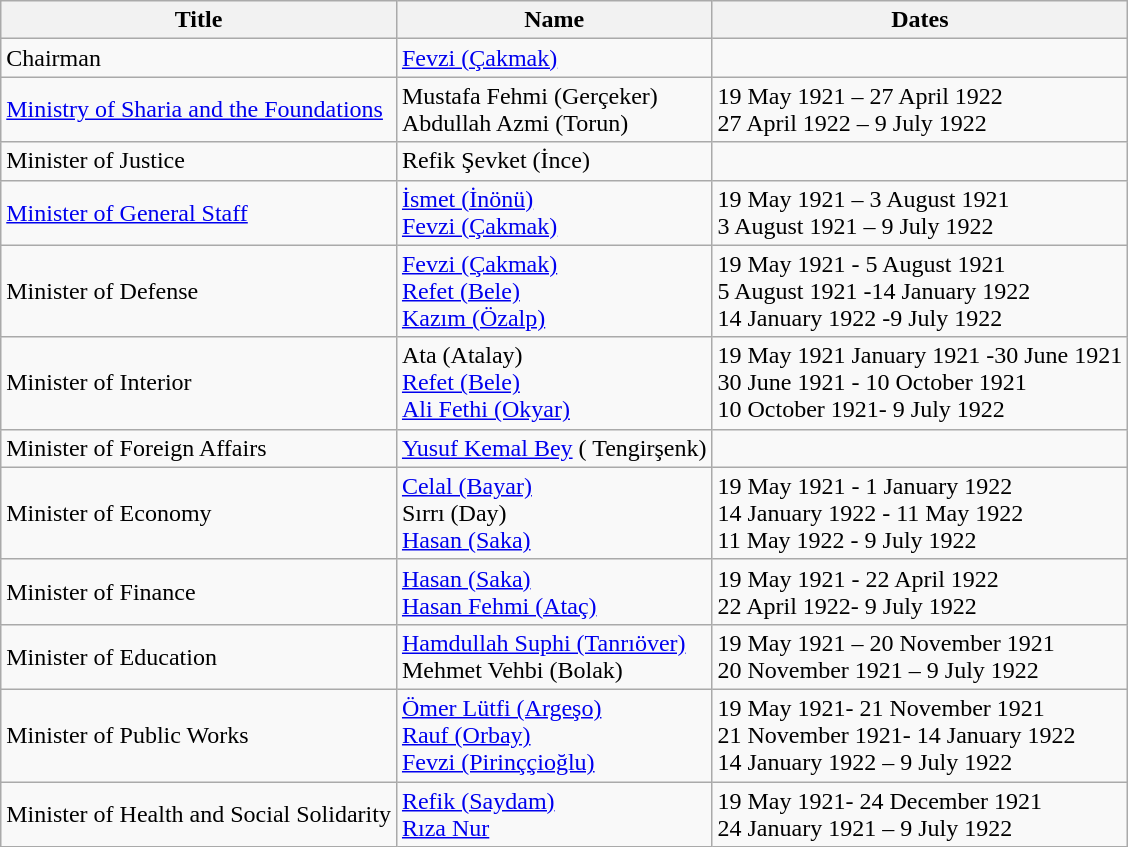<table class="wikitable">
<tr>
<th>Title</th>
<th>Name</th>
<th>Dates</th>
</tr>
<tr>
<td>Chairman</td>
<td><a href='#'>Fevzi (Çakmak)</a></td>
<td></td>
</tr>
<tr>
<td><a href='#'>Ministry of Sharia and the Foundations</a></td>
<td>Mustafa Fehmi (Gerçeker)<br>Abdullah Azmi (Torun)</td>
<td>19 May 1921 – 27 April 1922 <br>27 April 1922 – 9 July 1922</td>
</tr>
<tr>
<td>Minister of Justice</td>
<td>Refik Şevket (İnce)</td>
<td></td>
</tr>
<tr>
<td><a href='#'>Minister of General Staff</a></td>
<td><a href='#'>İsmet (İnönü)</a> <br><a href='#'>Fevzi (Çakmak)</a></td>
<td>19 May 1921 – 3 August 1921<br>3 August 1921 – 9 July 1922</td>
</tr>
<tr>
<td>Minister of Defense</td>
<td><a href='#'>Fevzi (Çakmak)</a><br><a href='#'>Refet (Bele)</a><br><a href='#'>Kazım (Özalp)</a></td>
<td>19 May 1921 - 5 August 1921 <br>5 August 1921 -14 January 1922 <br> 14 January 1922 -9 July 1922</td>
</tr>
<tr>
<td>Minister of Interior</td>
<td>Ata (Atalay)<br><a href='#'>Refet (Bele)</a><br> <a href='#'>Ali Fethi (Okyar)</a></td>
<td>19 May 1921 January 1921 -30 June 1921 <br>30 June 1921 - 10 October 1921 <br>10 October 1921- 9 July 1922</td>
</tr>
<tr>
<td>Minister of Foreign Affairs</td>
<td><a href='#'>Yusuf Kemal Bey</a> ( Tengirşenk)</td>
<td></td>
</tr>
<tr>
<td>Minister of Economy</td>
<td><a href='#'>Celal (Bayar)</a> <br>Sırrı (Day)<br> <a href='#'>Hasan (Saka)</a></td>
<td>19 May 1921 - 1 January 1922<br>14 January 1922 - 11 May 1922 <br> 11 May 1922 - 9 July 1922</td>
</tr>
<tr>
<td>Minister of Finance</td>
<td><a href='#'>Hasan (Saka)</a><br><a href='#'>Hasan Fehmi (Ataç)</a></td>
<td>19 May 1921 - 22 April 1922<br>22 April 1922- 9 July 1922</td>
</tr>
<tr>
<td>Minister of Education</td>
<td><a href='#'>Hamdullah Suphi (Tanrıöver)</a><br>Mehmet Vehbi (Bolak)</td>
<td>19 May 1921 – 20 November 1921<br>20 November 1921 – 9 July 1922</td>
</tr>
<tr>
<td>Minister of Public Works</td>
<td><a href='#'>Ömer Lütfi (Argeşo)</a><br><a href='#'>Rauf (Orbay)</a><br><a href='#'>Fevzi (Pirinççioğlu)</a></td>
<td>19 May 1921- 21 November 1921<br> 21 November 1921- 14 January 1922<br> 14 January 1922 – 9 July 1922</td>
</tr>
<tr>
<td>Minister of Health and Social Solidarity</td>
<td><a href='#'>Refik (Saydam)</a><br><a href='#'>Rıza Nur</a></td>
<td>19 May 1921- 24 December 1921<br>24 January 1921 – 9 July 1922</td>
</tr>
</table>
